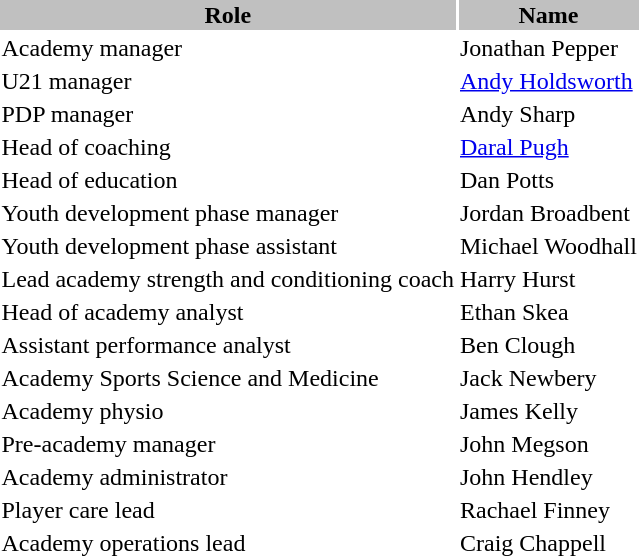<table class="toccolours">
<tr>
<th style="background:silver;">Role</th>
<th style="background:silver;">Name</th>
</tr>
<tr>
<td>Academy manager</td>
<td> Jonathan Pepper</td>
</tr>
<tr>
<td>U21 manager</td>
<td> <a href='#'>Andy Holdsworth</a></td>
</tr>
<tr>
<td>PDP manager</td>
<td> Andy Sharp</td>
</tr>
<tr>
<td>Head of coaching</td>
<td> <a href='#'>Daral Pugh</a></td>
</tr>
<tr>
<td>Head of education</td>
<td> Dan Potts</td>
</tr>
<tr>
<td>Youth development phase manager</td>
<td> Jordan Broadbent</td>
</tr>
<tr>
<td>Youth development phase assistant</td>
<td> Michael Woodhall</td>
</tr>
<tr>
<td>Lead academy strength and conditioning coach</td>
<td> Harry Hurst</td>
</tr>
<tr>
<td>Head of academy analyst</td>
<td> Ethan Skea</td>
</tr>
<tr>
<td>Assistant performance analyst</td>
<td> Ben Clough</td>
</tr>
<tr>
<td>Academy Sports Science and Medicine</td>
<td> Jack Newbery</td>
</tr>
<tr>
<td>Academy physio</td>
<td> James Kelly</td>
</tr>
<tr>
<td>Pre-academy manager</td>
<td> John Megson</td>
</tr>
<tr>
<td>Academy administrator</td>
<td> John Hendley</td>
</tr>
<tr>
<td>Player care lead</td>
<td> Rachael Finney</td>
</tr>
<tr>
<td>Academy operations lead</td>
<td> Craig Chappell</td>
</tr>
</table>
